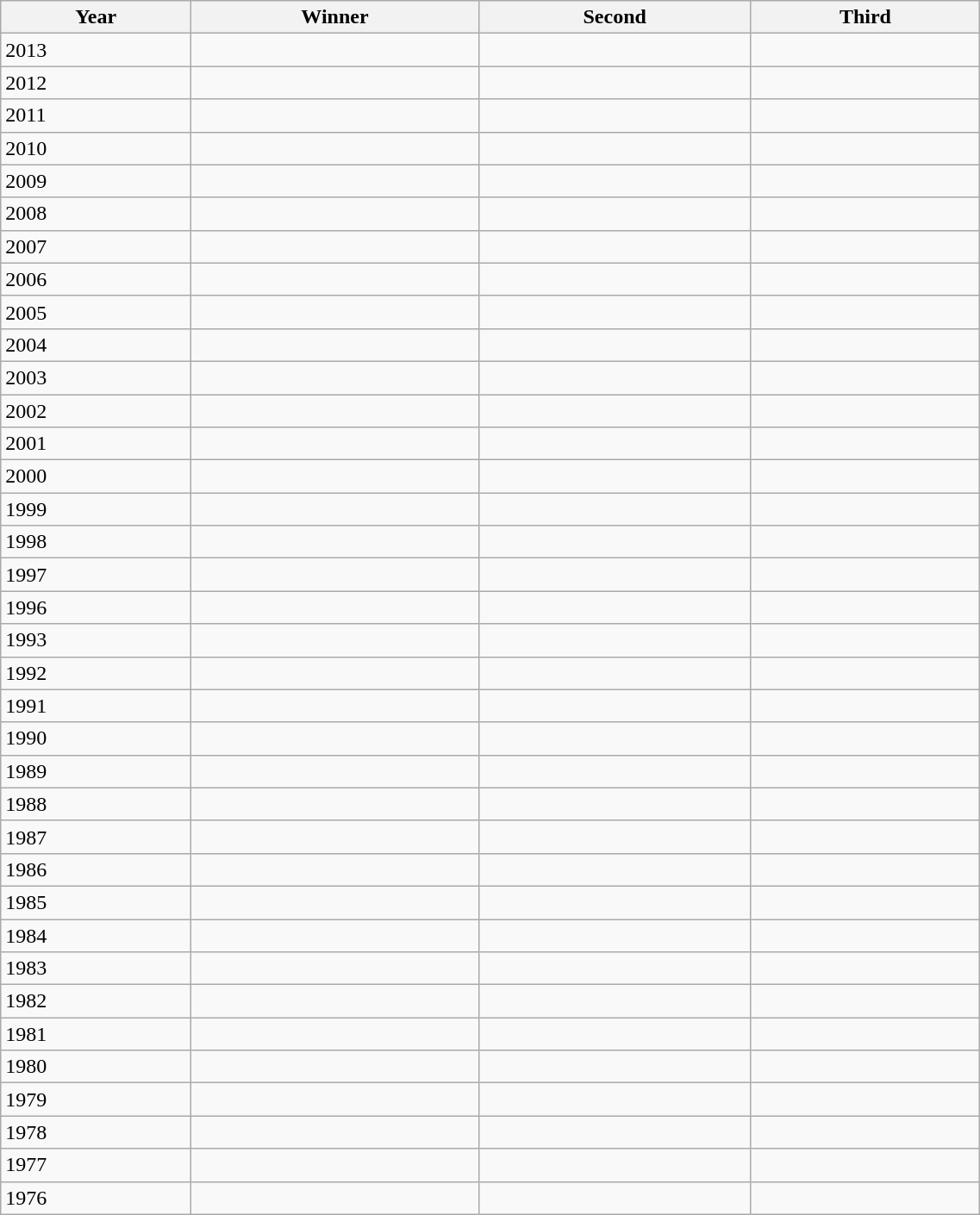<table class="wikitable" style="font-size:100%" width=60%>
<tr>
<th>Year</th>
<th>Winner</th>
<th>Second</th>
<th>Third</th>
</tr>
<tr>
<td>2013</td>
<td></td>
<td></td>
<td></td>
</tr>
<tr>
<td>2012</td>
<td></td>
<td></td>
<td></td>
</tr>
<tr>
<td>2011</td>
<td><del></del></td>
<td></td>
<td></td>
</tr>
<tr>
<td>2010</td>
<td></td>
<td></td>
<td></td>
</tr>
<tr>
<td>2009</td>
<td></td>
<td></td>
<td></td>
</tr>
<tr>
<td>2008</td>
<td></td>
<td></td>
<td></td>
</tr>
<tr>
<td>2007</td>
<td></td>
<td></td>
<td></td>
</tr>
<tr>
<td>2006</td>
<td></td>
<td></td>
<td></td>
</tr>
<tr>
<td>2005</td>
<td></td>
<td></td>
<td></td>
</tr>
<tr>
<td>2004</td>
<td></td>
<td></td>
<td></td>
</tr>
<tr>
<td>2003</td>
<td></td>
<td></td>
<td></td>
</tr>
<tr>
<td>2002</td>
<td></td>
<td></td>
<td></td>
</tr>
<tr>
<td>2001</td>
<td></td>
<td></td>
<td></td>
</tr>
<tr>
<td>2000</td>
<td></td>
<td></td>
<td></td>
</tr>
<tr>
<td>1999</td>
<td></td>
<td></td>
<td></td>
</tr>
<tr>
<td>1998</td>
<td></td>
<td></td>
<td></td>
</tr>
<tr>
<td>1997</td>
<td></td>
<td></td>
<td></td>
</tr>
<tr>
<td>1996</td>
<td></td>
<td></td>
<td></td>
</tr>
<tr>
<td>1993</td>
<td></td>
<td></td>
<td></td>
</tr>
<tr>
<td>1992</td>
<td></td>
<td></td>
<td></td>
</tr>
<tr>
<td>1991</td>
<td></td>
<td></td>
<td></td>
</tr>
<tr>
<td>1990</td>
<td></td>
<td></td>
<td></td>
</tr>
<tr>
<td>1989</td>
<td></td>
<td></td>
<td></td>
</tr>
<tr>
<td>1988</td>
<td></td>
<td></td>
<td></td>
</tr>
<tr>
<td>1987</td>
<td></td>
<td></td>
<td></td>
</tr>
<tr>
<td>1986</td>
<td></td>
<td></td>
<td></td>
</tr>
<tr>
<td>1985</td>
<td></td>
<td></td>
<td></td>
</tr>
<tr>
<td>1984</td>
<td></td>
<td></td>
<td></td>
</tr>
<tr>
<td>1983</td>
<td></td>
<td></td>
<td></td>
</tr>
<tr>
<td>1982</td>
<td></td>
<td></td>
<td></td>
</tr>
<tr>
<td>1981</td>
<td></td>
<td></td>
<td></td>
</tr>
<tr>
<td>1980</td>
<td></td>
<td></td>
<td></td>
</tr>
<tr>
<td>1979</td>
<td></td>
<td></td>
<td></td>
</tr>
<tr>
<td>1978</td>
<td></td>
<td></td>
<td></td>
</tr>
<tr>
<td>1977</td>
<td></td>
<td></td>
<td></td>
</tr>
<tr>
<td>1976</td>
<td></td>
<td></td>
<td></td>
</tr>
</table>
